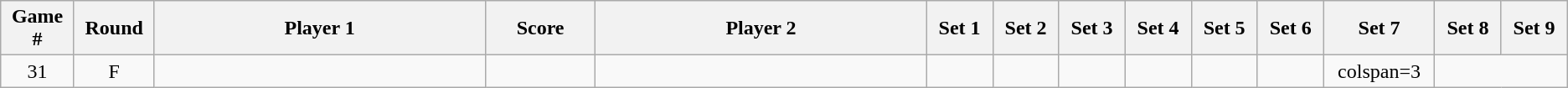<table class="wikitable">
<tr>
<th width="2%">Game #</th>
<th width="2%">Round</th>
<th width="15%">Player 1</th>
<th width="5%">Score</th>
<th width="15%">Player 2</th>
<th width="3%">Set 1</th>
<th width="3%">Set 2</th>
<th width="3%">Set 3</th>
<th width="3%">Set 4</th>
<th width="3%">Set 5</th>
<th width="3%">Set 6</th>
<th width="3%">Set 7</th>
<th width="3%">Set 8</th>
<th width="3%">Set 9</th>
</tr>
<tr style=text-align:center;>
<td>31</td>
<td>F</td>
<td></td>
<td></td>
<td><strong></strong></td>
<td></td>
<td></td>
<td></td>
<td></td>
<td></td>
<td></td>
<td>colspan=3</td>
</tr>
</table>
